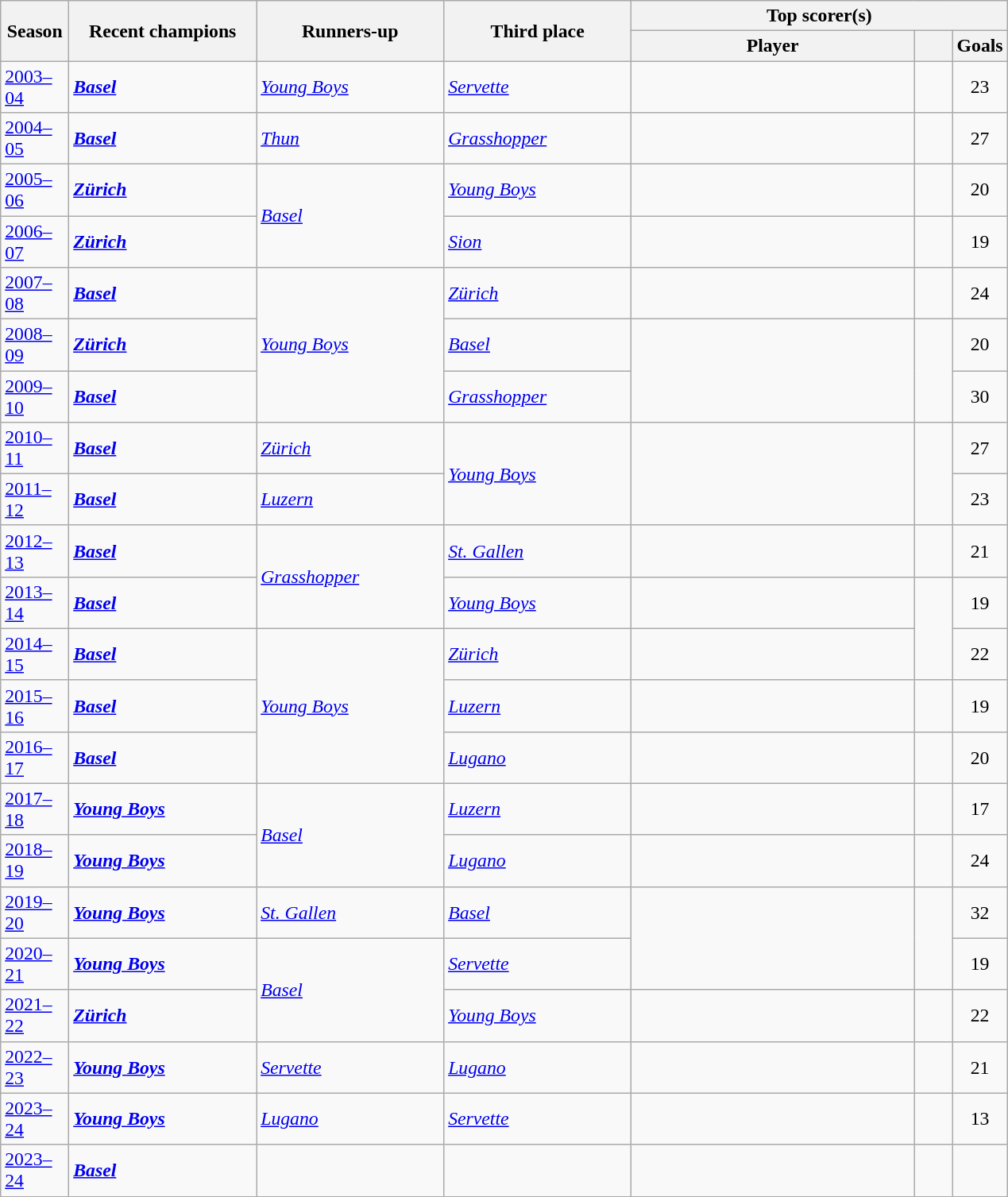<table class="wikitable sortable plainrowheaders" style="font-size:99%;">
<tr>
<th scope="col" rowspan=2 width=50>Season</th>
<th scope="col" rowspan=2 width=150>Recent champions<br></th>
<th scope="col" rowspan=2 width=150>Runners-up</th>
<th scope="col" rowspan=2 width=150>Third place</th>
<th scope="col" colspan=3>Top scorer(s)</th>
</tr>
<tr>
<th width=230>Player </th>
<th width=25></th>
<th>Goals</th>
</tr>
<tr>
<td align=left><a href='#'>2003–04</a></td>
<td scope="row"><a href='#'><strong><em>Basel</em></strong></a></td>
<td><a href='#'><em>Young Boys</em></a></td>
<td><a href='#'><em>Servette</em></a></td>
<td> </td>
<td align=center></td>
<td style="text-align:center">23</td>
</tr>
<tr>
<td align=left><a href='#'>2004–05</a></td>
<td scope="row"><strong><em><a href='#'>Basel</a> </em></strong></td>
<td><a href='#'><em>Thun</em></a></td>
<td><a href='#'><em>Grasshopper</em></a></td>
<td> </td>
<td align=center></td>
<td style="text-align:center">27</td>
</tr>
<tr>
<td align=left><a href='#'>2005–06</a></td>
<td scope="row"><a href='#'><strong><em>Zürich</em></strong></a></td>
<td rowspan="2"><a href='#'><em>Basel</em></a></td>
<td><a href='#'><em>Young Boys</em></a></td>
<td> </td>
<td align=center></td>
<td style="text-align:center">20</td>
</tr>
<tr>
<td align=left><a href='#'>2006–07</a></td>
<td scope="row"><strong><em><a href='#'>Zürich</a> </em></strong></td>
<td><a href='#'><em>Sion</em></a></td>
<td> </td>
<td align=center></td>
<td style="text-align:center">19</td>
</tr>
<tr>
<td align=left><a href='#'>2007–08</a></td>
<td scope="row"><strong><em><a href='#'>Basel</a> </em></strong></td>
<td rowspan="3"><a href='#'><em>Young Boys</em></a></td>
<td><a href='#'><em>Zürich</em></a></td>
<td> </td>
<td align=center></td>
<td style="text-align:center">24</td>
</tr>
<tr>
<td align=left><a href='#'>2008–09</a></td>
<td scope="row"><strong><em><a href='#'>Zürich</a> </em></strong></td>
<td><a href='#'><em>Basel</em></a></td>
<td rowspan="2"> </td>
<td rowspan="2" align="center"></td>
<td style="text-align:center">20</td>
</tr>
<tr>
<td align=left><a href='#'>2009–10</a></td>
<td scope="row"><strong><em><a href='#'>Basel</a> </em></strong></td>
<td><a href='#'><em>Grasshopper</em></a></td>
<td style="text-align:center">30</td>
</tr>
<tr>
<td align=left><a href='#'>2010–11</a></td>
<td scope="row"><strong><em><a href='#'>Basel</a> </em></strong></td>
<td><a href='#'><em>Zürich</em></a></td>
<td rowspan="2"><a href='#'><em>Young Boys</em></a></td>
<td rowspan="2"> </td>
<td rowspan="2" align="center"></td>
<td style="text-align:center">27</td>
</tr>
<tr>
<td align=left><a href='#'>2011–12</a></td>
<td scope="row"><strong><em><a href='#'>Basel</a> </em></strong></td>
<td><a href='#'><em>Luzern</em></a></td>
<td style="text-align:center">23</td>
</tr>
<tr>
<td align=left><a href='#'>2012–13</a></td>
<td scope="row"><strong><em><a href='#'>Basel</a> </em></strong></td>
<td rowspan="2"><a href='#'><em>Grasshopper</em></a></td>
<td><a href='#'><em>St. Gallen</em></a></td>
<td> </td>
<td align=center></td>
<td style="text-align:center">21</td>
</tr>
<tr>
<td align=left><a href='#'>2013–14</a></td>
<td scope="row"><strong><em><a href='#'>Basel</a> </em></strong></td>
<td><a href='#'><em>Young Boys</em></a></td>
<td> </td>
<td rowspan="2" align="center"></td>
<td style="text-align:center">19</td>
</tr>
<tr>
<td align=left><a href='#'>2014–15</a></td>
<td scope="row"><strong><em><a href='#'>Basel</a> </em></strong></td>
<td rowspan="3"><a href='#'><em>Young Boys</em></a></td>
<td><a href='#'><em>Zürich</em></a></td>
<td> </td>
<td style="text-align:center">22</td>
</tr>
<tr>
<td align=left><a href='#'>2015–16</a></td>
<td scope="row"><strong><em><a href='#'>Basel</a> </em></strong></td>
<td><a href='#'><em>Luzern</em></a></td>
<td> </td>
<td align=center></td>
<td style="text-align:center">19</td>
</tr>
<tr>
<td align=left><a href='#'>2016–17</a></td>
<td scope="row"><strong><em><a href='#'>Basel</a> </em></strong></td>
<td><a href='#'><em>Lugano</em></a></td>
<td> </td>
<td align=center></td>
<td style="text-align:center">20</td>
</tr>
<tr>
<td align=left><a href='#'>2017–18</a></td>
<td scope="row"><a href='#'><strong><em>Young Boys</em></strong></a></td>
<td rowspan="2"><a href='#'><em>Basel</em></a></td>
<td><a href='#'><em>Luzern</em></a></td>
<td> </td>
<td align=center></td>
<td style="text-align:center">17</td>
</tr>
<tr>
<td align=left><a href='#'>2018–19</a></td>
<td scope="row"><strong><em><a href='#'>Young Boys</a> </em></strong></td>
<td><a href='#'><em>Lugano</em></a></td>
<td> </td>
<td align=center></td>
<td style="text-align:center">24</td>
</tr>
<tr>
<td align=left><a href='#'>2019–20</a></td>
<td scope="row"><strong><em><a href='#'>Young Boys</a> </em></strong></td>
<td><a href='#'><em>St. Gallen</em></a></td>
<td><a href='#'><em>Basel</em></a></td>
<td rowspan="2"> </td>
<td rowspan="2" align="center"></td>
<td style="text-align:center">32</td>
</tr>
<tr>
<td align=left><a href='#'>2020–21</a></td>
<td scope="row"><strong><em><a href='#'>Young Boys</a> </em></strong></td>
<td rowspan="2"><a href='#'><em>Basel</em></a></td>
<td><a href='#'><em>Servette</em></a></td>
<td style="text-align:center">19</td>
</tr>
<tr>
<td align=left><a href='#'>2021–22</a></td>
<td scope="row"><strong><em><a href='#'>Zürich</a> </em></strong></td>
<td><a href='#'><em>Young Boys</em></a></td>
<td> </td>
<td align=center></td>
<td style="text-align:center">22</td>
</tr>
<tr>
<td align=left><a href='#'>2022–23</a></td>
<td scope="row"><strong><em><a href='#'>Young Boys</a> </em></strong></td>
<td><a href='#'><em>Servette</em></a></td>
<td><a href='#'><em>Lugano</em></a></td>
<td> </td>
<td align=center></td>
<td style="text-align:center">21</td>
</tr>
<tr>
<td align=left><a href='#'>2023–24</a></td>
<td scope="row"><strong><em><a href='#'>Young Boys</a> </em></strong></td>
<td><a href='#'><em>Lugano</em></a></td>
<td><a href='#'><em>Servette</em></a></td>
<td> </td>
<td align=center></td>
<td style="text-align:center">13</td>
</tr>
<tr>
<td align=left><a href='#'>2023–24</a></td>
<td scope="row"><strong><em><a href='#'><em>Basel</em></a> </em></strong></td>
<td></td>
<td></td>
<td> </td>
<td align=center></td>
<td style="text-align:center"></td>
</tr>
</table>
